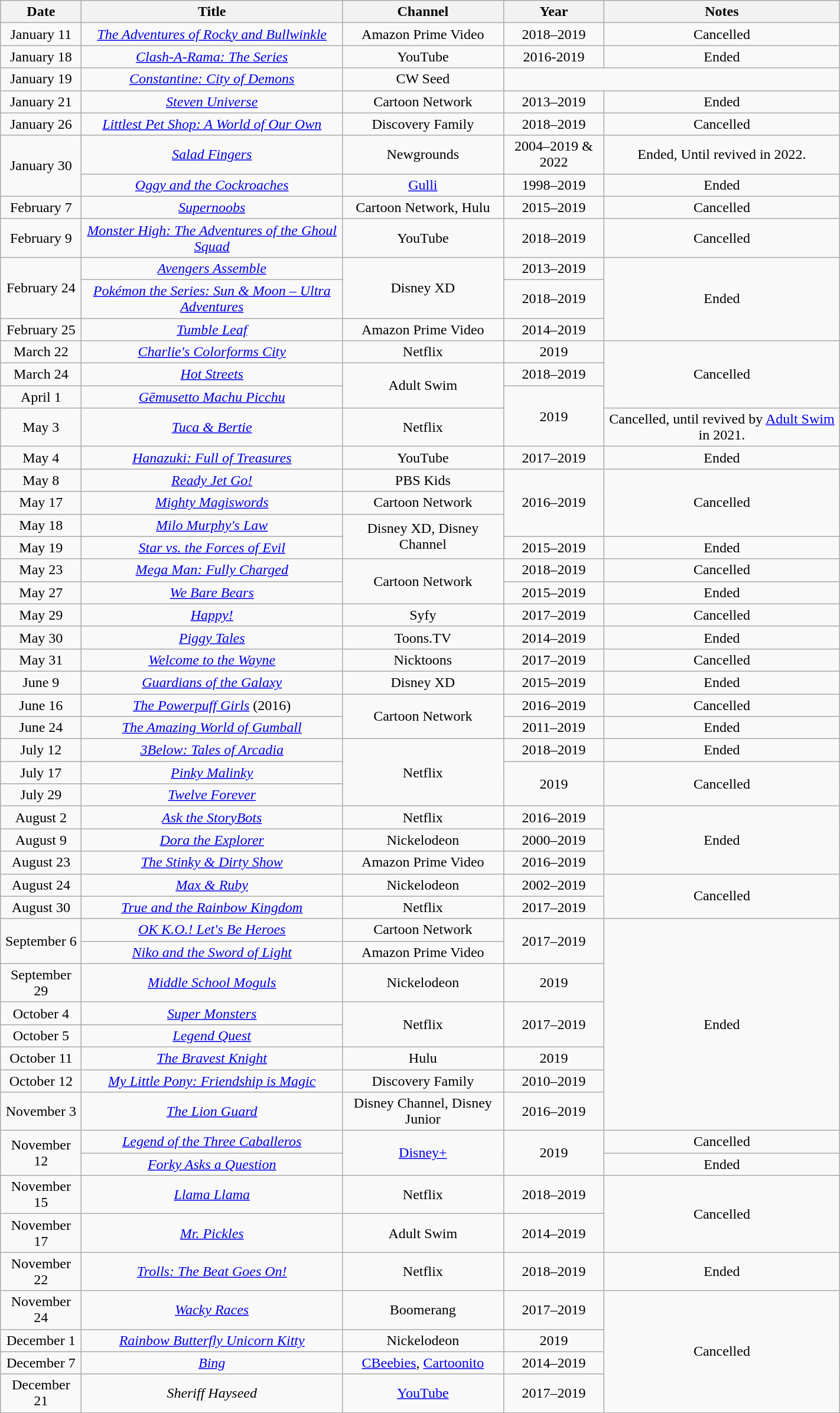<table class="wikitable sortable" style="text-align: center" width="75%">
<tr>
<th scope="col">Date</th>
<th scope="col">Title</th>
<th scope="col">Channel</th>
<th scope="col">Year</th>
<th scope="col">Notes</th>
</tr>
<tr>
<td>January 11</td>
<td><em><a href='#'>The Adventures of Rocky and Bullwinkle</a></em></td>
<td>Amazon Prime Video</td>
<td>2018–2019</td>
<td>Cancelled</td>
</tr>
<tr>
<td>January 18</td>
<td><em><a href='#'>Clash-A-Rama: The Series</a></em></td>
<td>YouTube</td>
<td>2016-2019</td>
<td>Ended</td>
</tr>
<tr>
<td>January 19</td>
<td><em><a href='#'>Constantine: City of Demons</a></em></td>
<td>CW Seed</td>
</tr>
<tr>
<td>January 21</td>
<td><em><a href='#'>Steven Universe</a></em></td>
<td>Cartoon Network</td>
<td>2013–2019</td>
<td>Ended</td>
</tr>
<tr>
<td>January 26</td>
<td><em><a href='#'>Littlest Pet Shop: A World of Our Own</a></em></td>
<td>Discovery Family</td>
<td>2018–2019</td>
<td rowspen=2>Cancelled</td>
</tr>
<tr>
<td rowspan="2">January 30</td>
<td><em><a href='#'>Salad Fingers</a></em></td>
<td>Newgrounds</td>
<td>2004–2019 & 2022</td>
<td rowspen=2>Ended, Until revived in 2022.</td>
</tr>
<tr>
<td><em><a href='#'>Oggy and the Cockroaches</a></em></td>
<td><a href='#'>Gulli</a></td>
<td>1998–2019</td>
<td>Ended</td>
</tr>
<tr>
<td>February 7</td>
<td><em><a href='#'>Supernoobs</a></em></td>
<td>Cartoon Network, Hulu</td>
<td>2015–2019</td>
<td>Cancelled</td>
</tr>
<tr>
<td>February 9</td>
<td><em><a href='#'>Monster High: The Adventures of the Ghoul Squad</a></em></td>
<td>YouTube</td>
<td>2018–2019</td>
<td>Cancelled</td>
</tr>
<tr>
<td rowspan=2>February 24</td>
<td><em><a href='#'>Avengers Assemble</a></em></td>
<td rowspan=2>Disney XD</td>
<td>2013–2019</td>
<td rowspan=3>Ended</td>
</tr>
<tr>
<td><em><a href='#'>Pokémon the Series: Sun & Moon – Ultra Adventures</a></em></td>
<td>2018–2019</td>
</tr>
<tr>
<td>February 25</td>
<td><em><a href='#'>Tumble Leaf</a></em></td>
<td>Amazon Prime Video</td>
<td>2014–2019</td>
</tr>
<tr>
<td>March 22</td>
<td><em><a href='#'>Charlie's Colorforms City</a></em></td>
<td>Netflix</td>
<td>2019</td>
<td rowspan=3>Cancelled</td>
</tr>
<tr>
<td>March 24</td>
<td><em><a href='#'>Hot Streets</a></em></td>
<td rowspan=2>Adult Swim</td>
<td>2018–2019</td>
</tr>
<tr>
<td>April 1</td>
<td><em><a href='#'>Gēmusetto Machu Picchu</a></em></td>
<td rowspan=2>2019</td>
</tr>
<tr>
<td>May 3</td>
<td><em><a href='#'>Tuca & Bertie</a></em></td>
<td>Netflix</td>
<td>Cancelled, until revived by <a href='#'>Adult Swim</a> in 2021.</td>
</tr>
<tr>
<td>May 4</td>
<td><em><a href='#'>Hanazuki: Full of Treasures</a></em></td>
<td>YouTube</td>
<td>2017–2019</td>
<td>Ended</td>
</tr>
<tr>
<td>May 8</td>
<td><em><a href='#'>Ready Jet Go!</a></em></td>
<td>PBS Kids</td>
<td rowspan=3>2016–2019</td>
<td rowspan=3>Cancelled</td>
</tr>
<tr>
<td>May 17</td>
<td><em><a href='#'>Mighty Magiswords</a></em></td>
<td>Cartoon Network</td>
</tr>
<tr>
<td>May 18</td>
<td><em><a href='#'>Milo Murphy's Law</a></em></td>
<td rowspan="2">Disney XD, Disney Channel</td>
</tr>
<tr>
<td>May 19</td>
<td><em><a href='#'>Star vs. the Forces of Evil</a></em></td>
<td>2015–2019</td>
<td>Ended</td>
</tr>
<tr>
<td>May 23</td>
<td><em><a href='#'>Mega Man: Fully Charged</a></em></td>
<td rowspan="2">Cartoon Network</td>
<td>2018–2019</td>
<td>Cancelled</td>
</tr>
<tr>
<td>May 27</td>
<td><em><a href='#'>We Bare Bears</a></em></td>
<td>2015–2019</td>
<td>Ended</td>
</tr>
<tr>
<td>May 29</td>
<td><em><a href='#'>Happy!</a></em></td>
<td>Syfy</td>
<td>2017–2019</td>
<td>Cancelled</td>
</tr>
<tr>
<td>May 30</td>
<td><em><a href='#'>Piggy Tales</a></em></td>
<td>Toons.TV</td>
<td>2014–2019</td>
<td>Ended</td>
</tr>
<tr>
<td>May 31</td>
<td><em><a href='#'>Welcome to the Wayne</a></em></td>
<td>Nicktoons</td>
<td>2017–2019</td>
<td>Cancelled</td>
</tr>
<tr>
<td>June 9</td>
<td><em><a href='#'>Guardians of the Galaxy</a></em></td>
<td>Disney XD</td>
<td>2015–2019</td>
<td>Ended</td>
</tr>
<tr>
<td>June 16</td>
<td><em><a href='#'>The Powerpuff Girls</a></em> (2016)</td>
<td rowspan="2">Cartoon Network</td>
<td>2016–2019</td>
<td>Cancelled</td>
</tr>
<tr>
<td>June 24</td>
<td><em><a href='#'>The Amazing World of Gumball</a></em></td>
<td>2011–2019</td>
<td>Ended</td>
</tr>
<tr>
<td>July 12</td>
<td><em><a href='#'>3Below: Tales of Arcadia</a></em></td>
<td rowspan="3">Netflix</td>
<td>2018–2019</td>
<td>Ended</td>
</tr>
<tr>
<td>July 17</td>
<td><em><a href='#'>Pinky Malinky</a></em></td>
<td rowspan=2>2019</td>
<td rowspan="2">Cancelled</td>
</tr>
<tr>
<td>July 29</td>
<td><em><a href='#'>Twelve Forever</a></em></td>
</tr>
<tr>
<td>August 2</td>
<td><em><a href='#'>Ask the StoryBots</a></em></td>
<td>Netflix</td>
<td>2016–2019</td>
<td rowspan="3">Ended</td>
</tr>
<tr>
<td>August 9</td>
<td><em><a href='#'>Dora the Explorer</a></em></td>
<td>Nickelodeon</td>
<td>2000–2019</td>
</tr>
<tr>
<td>August 23</td>
<td><em><a href='#'>The Stinky & Dirty Show</a></em></td>
<td>Amazon Prime Video</td>
<td>2016–2019</td>
</tr>
<tr>
<td>August 24</td>
<td><em><a href='#'>Max & Ruby</a></em></td>
<td>Nickelodeon</td>
<td>2002–2019</td>
<td rowspan=2>Cancelled</td>
</tr>
<tr>
<td>August 30</td>
<td><em><a href='#'>True and the Rainbow Kingdom</a></em></td>
<td>Netflix</td>
<td>2017–2019</td>
</tr>
<tr>
<td rowspan=2>September 6</td>
<td><em><a href='#'>OK K.O.! Let's Be Heroes</a></em></td>
<td>Cartoon Network</td>
<td rowspan=2>2017–2019</td>
<td rowspan=8>Ended</td>
</tr>
<tr>
<td><em><a href='#'>Niko and the Sword of Light</a></em></td>
<td>Amazon Prime Video</td>
</tr>
<tr>
<td>September 29</td>
<td><em><a href='#'>Middle School Moguls</a></em></td>
<td>Nickelodeon</td>
<td>2019</td>
</tr>
<tr>
<td>October 4</td>
<td><em><a href='#'>Super Monsters</a></em></td>
<td rowspan="2">Netflix</td>
<td rowspan=2>2017–2019</td>
</tr>
<tr>
<td>October 5</td>
<td><em><a href='#'>Legend Quest</a></em></td>
</tr>
<tr>
<td>October 11</td>
<td><em><a href='#'>The Bravest Knight</a></em></td>
<td>Hulu</td>
<td>2019</td>
</tr>
<tr>
<td>October 12</td>
<td><em><a href='#'>My Little Pony: Friendship is Magic</a></em></td>
<td>Discovery Family</td>
<td>2010–2019</td>
</tr>
<tr>
<td>November 3</td>
<td><em><a href='#'>The Lion Guard</a></em></td>
<td>Disney Channel, Disney Junior</td>
<td>2016–2019</td>
</tr>
<tr>
<td rowspan="2">November 12</td>
<td><em><a href='#'>Legend of the Three Caballeros</a></em></td>
<td rowspan="2"><a href='#'>Disney+</a></td>
<td rowspan="2">2019</td>
<td>Cancelled</td>
</tr>
<tr>
<td><em><a href='#'>Forky Asks a Question</a></em></td>
<td>Ended</td>
</tr>
<tr>
<td>November 15</td>
<td><em><a href='#'>Llama Llama</a></em></td>
<td>Netflix</td>
<td>2018–2019</td>
<td rowspan=2>Cancelled</td>
</tr>
<tr>
<td>November 17</td>
<td><em><a href='#'>Mr. Pickles</a></em></td>
<td>Adult Swim</td>
<td>2014–2019</td>
</tr>
<tr>
<td>November 22</td>
<td><em><a href='#'>Trolls: The Beat Goes On!</a></em></td>
<td>Netflix</td>
<td>2018–2019</td>
<td>Ended</td>
</tr>
<tr>
<td>November 24</td>
<td><em><a href='#'>Wacky Races</a></em></td>
<td>Boomerang</td>
<td>2017–2019</td>
<td rowspan=4>Cancelled</td>
</tr>
<tr>
<td>December 1</td>
<td><em><a href='#'>Rainbow Butterfly Unicorn Kitty</a></em></td>
<td>Nickelodeon</td>
<td>2019</td>
</tr>
<tr>
<td>December 7</td>
<td><em><a href='#'>Bing</a></em></td>
<td><a href='#'>CBeebies</a>, <a href='#'>Cartoonito</a></td>
<td>2014–2019</td>
</tr>
<tr>
<td>December 21</td>
<td><em>Sheriff Hayseed</em></td>
<td><a href='#'>YouTube</a></td>
<td>2017–2019</td>
</tr>
</table>
